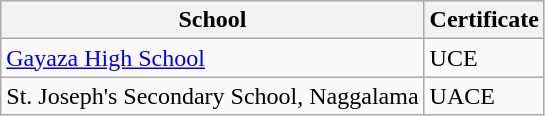<table class="wikitable">
<tr>
<th>School</th>
<th>Certificate</th>
</tr>
<tr>
<td><a href='#'>Gayaza High School</a></td>
<td>UCE</td>
</tr>
<tr>
<td>St. Joseph's Secondary School, Naggalama</td>
<td>UACE</td>
</tr>
</table>
